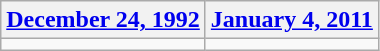<table class=wikitable>
<tr>
<th><a href='#'>December 24, 1992</a></th>
<th><a href='#'>January 4, 2011</a></th>
</tr>
<tr>
<td></td>
<td></td>
</tr>
</table>
